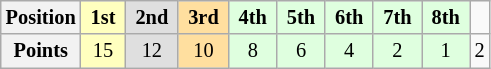<table class="wikitable" style="font-size:85%; text-align:center">
<tr>
<th>Position</th>
<td style="background:#ffffbf;"> <strong>1st</strong> </td>
<td style="background:#dfdfdf;"> <strong>2nd</strong> </td>
<td style="background:#ffdf9f;"> <strong>3rd</strong> </td>
<td style="background:#dfffdf;"> <strong>4th</strong> </td>
<td style="background:#dfffdf;"> <strong>5th</strong> </td>
<td style="background:#dfffdf;"> <strong>6th</strong> </td>
<td style="background:#dfffdf;"> <strong>7th</strong> </td>
<td style="background:#dfffdf;"> <strong>8th</strong> </td>
<td>  </td>
</tr>
<tr>
<th>Points</th>
<td style="background:#ffffbf;">15</td>
<td style="background:#dfdfdf;">12</td>
<td style="background:#ffdf9f;">10</td>
<td style="background:#dfffdf;">8</td>
<td style="background:#dfffdf;">6</td>
<td style="background:#dfffdf;">4</td>
<td style="background:#dfffdf;">2</td>
<td style="background:#dfffdf;">1</td>
<td>2</td>
</tr>
</table>
